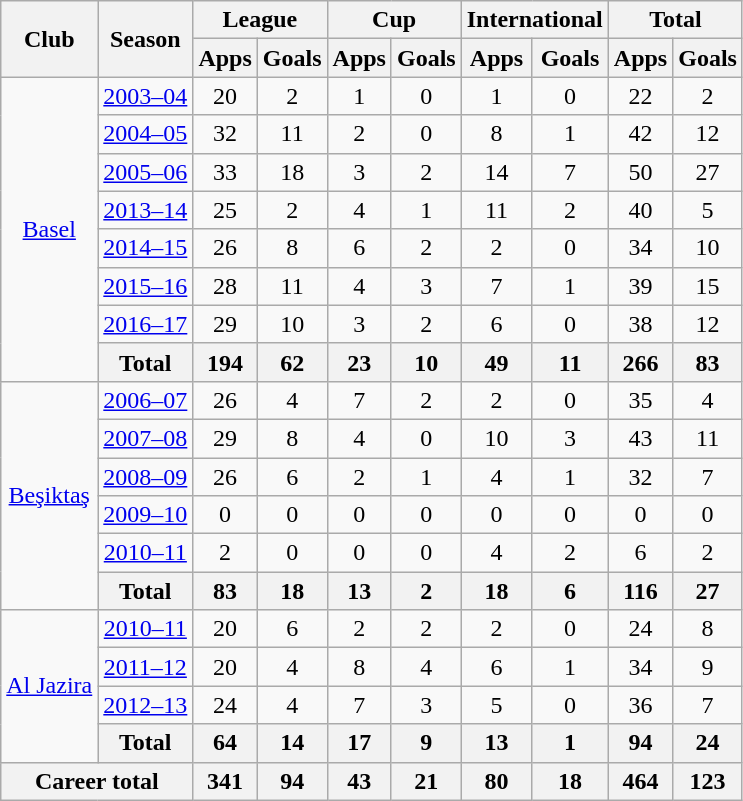<table class="wikitable" style="text-align: center;">
<tr>
<th rowspan="2">Club</th>
<th rowspan="2">Season</th>
<th colspan="2">League</th>
<th colspan="2">Cup</th>
<th colspan="2">International</th>
<th colspan="2">Total</th>
</tr>
<tr>
<th>Apps</th>
<th>Goals</th>
<th>Apps</th>
<th>Goals</th>
<th>Apps</th>
<th>Goals</th>
<th>Apps</th>
<th>Goals</th>
</tr>
<tr>
<td rowspan="8"><a href='#'>Basel</a></td>
<td><a href='#'>2003–04</a></td>
<td>20</td>
<td>2</td>
<td>1</td>
<td>0</td>
<td>1</td>
<td>0</td>
<td>22</td>
<td>2</td>
</tr>
<tr>
<td><a href='#'>2004–05</a></td>
<td>32</td>
<td>11</td>
<td>2</td>
<td>0</td>
<td>8</td>
<td>1</td>
<td>42</td>
<td>12</td>
</tr>
<tr>
<td><a href='#'>2005–06</a></td>
<td>33</td>
<td>18</td>
<td>3</td>
<td>2</td>
<td>14</td>
<td>7</td>
<td>50</td>
<td>27</td>
</tr>
<tr>
<td><a href='#'>2013–14</a></td>
<td>25</td>
<td>2</td>
<td>4</td>
<td>1</td>
<td>11</td>
<td>2</td>
<td>40</td>
<td>5</td>
</tr>
<tr>
<td><a href='#'>2014–15</a></td>
<td>26</td>
<td>8</td>
<td>6</td>
<td>2</td>
<td>2</td>
<td>0</td>
<td>34</td>
<td>10</td>
</tr>
<tr>
<td><a href='#'>2015–16</a></td>
<td>28</td>
<td>11</td>
<td>4</td>
<td>3</td>
<td>7</td>
<td>1</td>
<td>39</td>
<td>15</td>
</tr>
<tr>
<td><a href='#'>2016–17</a></td>
<td>29</td>
<td>10</td>
<td>3</td>
<td>2</td>
<td>6</td>
<td>0</td>
<td>38</td>
<td>12</td>
</tr>
<tr>
<th colspan="1">Total</th>
<th>194</th>
<th>62</th>
<th>23</th>
<th>10</th>
<th>49</th>
<th>11</th>
<th>266</th>
<th>83</th>
</tr>
<tr>
<td rowspan="6"><a href='#'>Beşiktaş</a></td>
<td><a href='#'>2006–07</a></td>
<td>26</td>
<td>4</td>
<td>7</td>
<td>2</td>
<td>2</td>
<td>0</td>
<td>35</td>
<td>4</td>
</tr>
<tr>
<td><a href='#'>2007–08</a></td>
<td>29</td>
<td>8</td>
<td>4</td>
<td>0</td>
<td>10</td>
<td>3</td>
<td>43</td>
<td>11</td>
</tr>
<tr>
<td><a href='#'>2008–09</a></td>
<td>26</td>
<td>6</td>
<td>2</td>
<td>1</td>
<td>4</td>
<td>1</td>
<td>32</td>
<td>7</td>
</tr>
<tr>
<td><a href='#'>2009–10</a></td>
<td>0</td>
<td>0</td>
<td>0</td>
<td>0</td>
<td>0</td>
<td>0</td>
<td>0</td>
<td>0</td>
</tr>
<tr>
<td><a href='#'>2010–11</a></td>
<td>2</td>
<td>0</td>
<td>0</td>
<td>0</td>
<td>4</td>
<td>2</td>
<td>6</td>
<td>2</td>
</tr>
<tr>
<th colspan="1">Total</th>
<th>83</th>
<th>18</th>
<th>13</th>
<th>2</th>
<th>18</th>
<th>6</th>
<th>116</th>
<th>27</th>
</tr>
<tr>
<td rowspan="4"><a href='#'>Al Jazira</a></td>
<td><a href='#'>2010–11</a></td>
<td>20</td>
<td>6</td>
<td>2</td>
<td>2</td>
<td>2</td>
<td>0</td>
<td>24</td>
<td>8</td>
</tr>
<tr>
<td><a href='#'>2011–12</a></td>
<td>20</td>
<td>4</td>
<td>8</td>
<td>4</td>
<td>6</td>
<td>1</td>
<td>34</td>
<td>9</td>
</tr>
<tr>
<td><a href='#'>2012–13</a></td>
<td>24</td>
<td>4</td>
<td>7</td>
<td>3</td>
<td>5</td>
<td>0</td>
<td>36</td>
<td>7</td>
</tr>
<tr>
<th colspan="1">Total</th>
<th>64</th>
<th>14</th>
<th>17</th>
<th>9</th>
<th>13</th>
<th>1</th>
<th>94</th>
<th>24</th>
</tr>
<tr>
<th colspan="2">Career total</th>
<th>341</th>
<th>94</th>
<th>43</th>
<th>21</th>
<th>80</th>
<th>18</th>
<th>464</th>
<th>123</th>
</tr>
</table>
